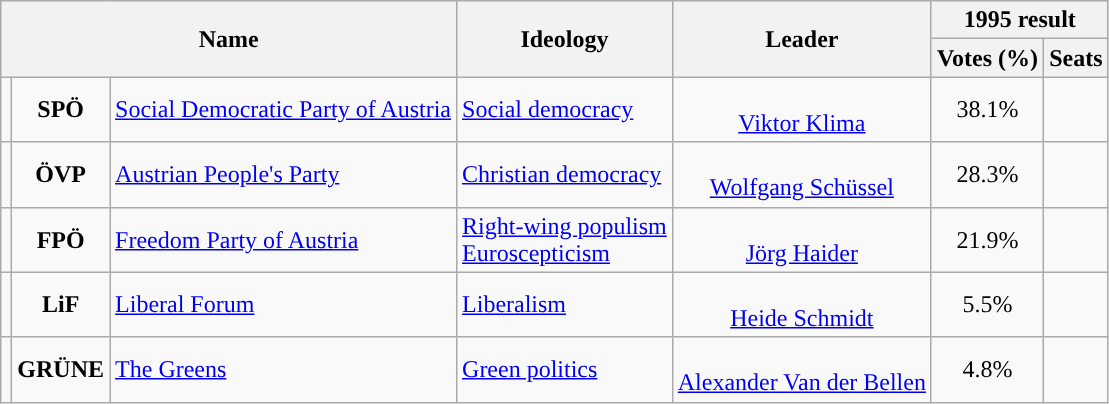<table class="wikitable">
<tr>
<th rowspan="2" colspan="3">Name</th>
<th rowspan="2">Ideology</th>
<th rowspan="2">Leader</th>
<th colspan="2">1995 result</th>
</tr>
<tr>
<th>Votes (%)</th>
<th>Seats</th>
</tr>
<tr>
<td style="background:"></td>
<td style="text-align:center;"><strong>SPÖ</strong></td>
<td><a href='#'>Social Democratic Party of Austria</a><br></td>
<td><a href='#'>Social democracy</a></td>
<td align=center><br><a href='#'>Viktor Klima</a></td>
<td style="text-align:center;">38.1%</td>
<td></td>
</tr>
<tr>
<td style="background:"></td>
<td style="text-align:center;"><strong>ÖVP</strong></td>
<td><a href='#'>Austrian People's Party</a><br></td>
<td><a href='#'>Christian democracy</a></td>
<td align=center><br><a href='#'>Wolfgang Schüssel</a></td>
<td style="text-align:center;">28.3%</td>
<td></td>
</tr>
<tr>
<td style="background:"></td>
<td style="text-align:center;"><strong>FPÖ</strong></td>
<td><a href='#'>Freedom Party of Austria</a><br></td>
<td><a href='#'>Right-wing populism</a><br><a href='#'>Euroscepticism</a></td>
<td align=center><br><a href='#'>Jörg Haider</a></td>
<td style="text-align:center;">21.9%</td>
<td></td>
</tr>
<tr>
<td style="background:"></td>
<td style="text-align:center;"><strong>LiF</strong></td>
<td><a href='#'>Liberal Forum</a><br></td>
<td><a href='#'>Liberalism</a></td>
<td align=center><br><a href='#'>Heide Schmidt</a></td>
<td style="text-align:center;">5.5%</td>
<td></td>
</tr>
<tr>
<td style="background:"></td>
<td style="text-align:center;"><strong>GRÜNE</strong></td>
<td><a href='#'>The Greens</a><br></td>
<td><a href='#'>Green politics</a></td>
<td align=center><br><a href='#'>Alexander Van der Bellen</a></td>
<td style="text-align:center;">4.8%</td>
<td></td>
</tr>
</table>
